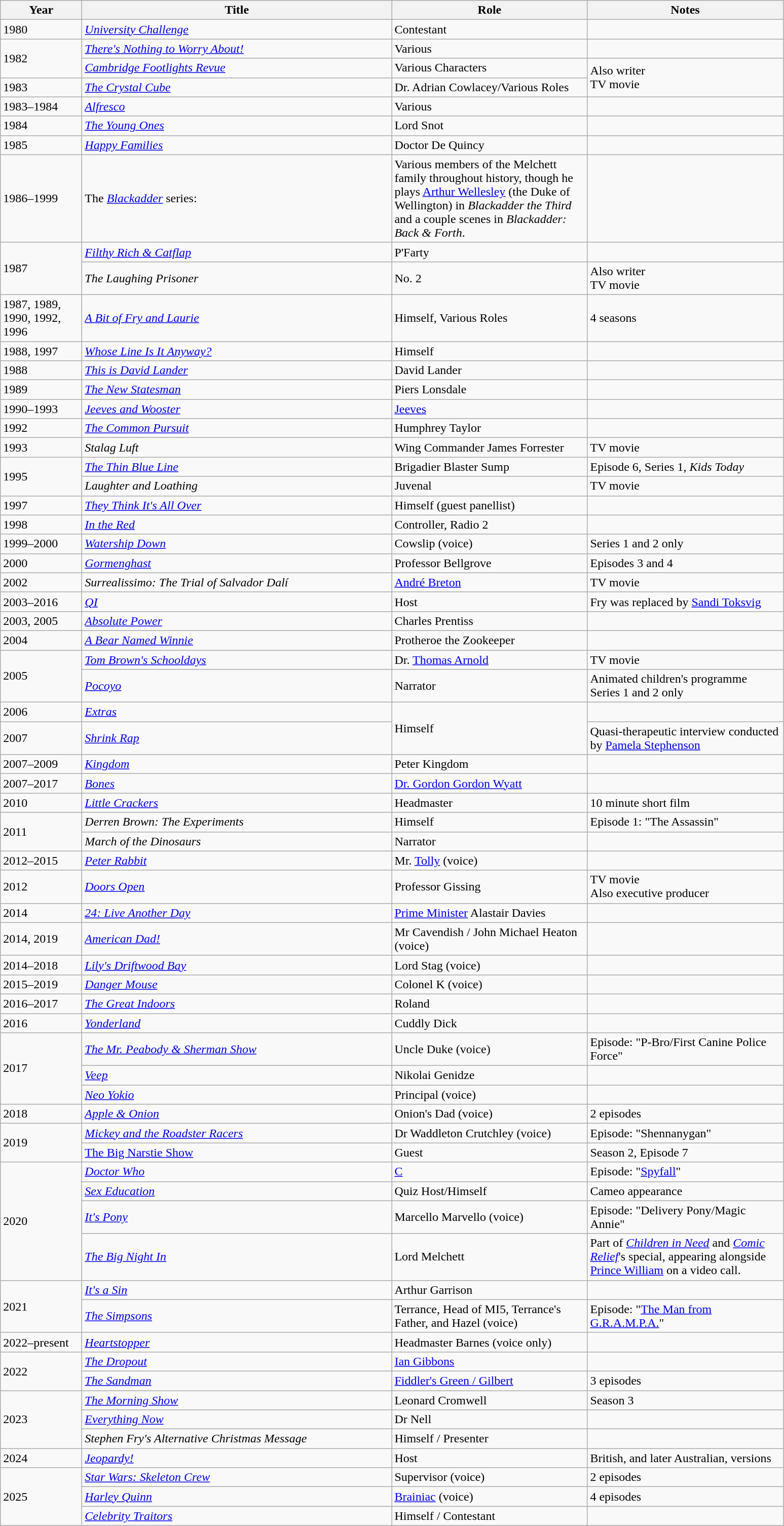<table class="wikitable">
<tr align="center">
<th scope="col" style="width: 100px;">Year</th>
<th scope="col" style="width: 400px;">Title</th>
<th scope="col" style="width: 250px;">Role</th>
<th scope="col" style="width: 250px;">Notes</th>
</tr>
<tr>
<td>1980</td>
<td><em><a href='#'>University Challenge</a></em></td>
<td>Contestant</td>
<td></td>
</tr>
<tr>
<td rowspan="2">1982</td>
<td><em><a href='#'>There's Nothing to Worry About!</a></em></td>
<td>Various</td>
<td></td>
</tr>
<tr>
<td><em><a href='#'>Cambridge Footlights Revue</a></em></td>
<td>Various Characters</td>
<td rowspan="2">Also writer<br>TV movie</td>
</tr>
<tr>
<td>1983</td>
<td><em><a href='#'>The Crystal Cube</a></em></td>
<td>Dr. Adrian Cowlacey/Various Roles</td>
</tr>
<tr>
<td>1983–1984</td>
<td><em><a href='#'>Alfresco</a></em></td>
<td>Various</td>
<td></td>
</tr>
<tr>
<td>1984</td>
<td><em><a href='#'>The Young Ones</a></em></td>
<td>Lord Snot</td>
<td></td>
</tr>
<tr>
<td>1985</td>
<td><em><a href='#'>Happy Families</a></em></td>
<td>Doctor De Quincy</td>
<td></td>
</tr>
<tr>
<td>1986–1999</td>
<td>The <em><a href='#'>Blackadder</a></em> series: </td>
<td>Various members of the Melchett family throughout history, though he plays <a href='#'>Arthur Wellesley</a> (the Duke of Wellington) in <em>Blackadder the Third</em> and a couple scenes in <em>Blackadder: Back & Forth</em>.</td>
<td></td>
</tr>
<tr>
<td rowspan="2">1987</td>
<td><em><a href='#'>Filthy Rich & Catflap</a></em></td>
<td>P'Farty</td>
<td></td>
</tr>
<tr>
<td><em>The Laughing Prisoner</em></td>
<td>No. 2</td>
<td>Also writer<br>TV movie</td>
</tr>
<tr>
<td>1987, 1989, 1990, 1992, 1996</td>
<td><em><a href='#'>A Bit of Fry and Laurie</a></em></td>
<td>Himself, Various Roles</td>
<td>4 seasons</td>
</tr>
<tr>
<td>1988, 1997</td>
<td><em><a href='#'>Whose Line Is It Anyway?</a></em></td>
<td>Himself</td>
<td></td>
</tr>
<tr>
<td>1988</td>
<td><em><a href='#'>This is David Lander</a></em></td>
<td>David Lander</td>
<td></td>
</tr>
<tr>
<td>1989</td>
<td><em><a href='#'>The New Statesman</a></em></td>
<td>Piers Lonsdale</td>
<td></td>
</tr>
<tr>
<td>1990–1993</td>
<td><em><a href='#'>Jeeves and Wooster</a></em></td>
<td><a href='#'>Jeeves</a></td>
<td></td>
</tr>
<tr>
<td>1992</td>
<td><em><a href='#'>The Common Pursuit</a></em></td>
<td>Humphrey Taylor</td>
<td></td>
</tr>
<tr>
<td>1993</td>
<td><em>Stalag Luft</em></td>
<td>Wing Commander James Forrester</td>
<td>TV movie</td>
</tr>
<tr>
<td rowspan="2">1995</td>
<td><em><a href='#'>The Thin Blue Line</a></em></td>
<td>Brigadier Blaster Sump</td>
<td>Episode 6, Series 1, <em>Kids Today</em></td>
</tr>
<tr>
<td><em>Laughter and Loathing</em></td>
<td>Juvenal</td>
<td>TV movie</td>
</tr>
<tr>
<td>1997</td>
<td><em><a href='#'>They Think It's All Over</a></em></td>
<td>Himself (guest panellist)</td>
<td></td>
</tr>
<tr>
<td>1998</td>
<td><em><a href='#'>In the Red</a></em></td>
<td>Controller, Radio 2</td>
<td></td>
</tr>
<tr>
<td>1999–2000</td>
<td><em><a href='#'>Watership Down</a></em></td>
<td>Cowslip (voice)</td>
<td>Series 1 and 2 only</td>
</tr>
<tr>
<td>2000</td>
<td><em><a href='#'>Gormenghast</a></em></td>
<td>Professor Bellgrove</td>
<td>Episodes 3 and 4</td>
</tr>
<tr>
<td>2002</td>
<td><em>Surrealissimo: The Trial of Salvador Dalí</em></td>
<td><a href='#'>André Breton</a></td>
<td>TV movie</td>
</tr>
<tr>
<td>2003–2016</td>
<td><em><a href='#'>QI</a></em></td>
<td>Host</td>
<td>Fry was replaced by <a href='#'>Sandi Toksvig</a></td>
</tr>
<tr>
<td>2003, 2005</td>
<td><em><a href='#'>Absolute Power</a></em></td>
<td>Charles Prentiss</td>
<td></td>
</tr>
<tr>
<td>2004</td>
<td><em><a href='#'>A Bear Named Winnie</a></em></td>
<td>Protheroe the Zookeeper</td>
<td></td>
</tr>
<tr>
<td rowspan="2">2005</td>
<td><em><a href='#'>Tom Brown's Schooldays</a></em></td>
<td>Dr. <a href='#'>Thomas Arnold</a></td>
<td>TV movie</td>
</tr>
<tr>
<td><em><a href='#'>Pocoyo</a></em></td>
<td>Narrator</td>
<td>Animated children's programme<br>Series 1 and 2 only</td>
</tr>
<tr>
<td>2006</td>
<td><em><a href='#'>Extras</a></em></td>
<td rowspan="2">Himself</td>
<td></td>
</tr>
<tr>
<td>2007</td>
<td><em><a href='#'>Shrink Rap</a></em></td>
<td>Quasi-therapeutic interview conducted by <a href='#'>Pamela Stephenson</a></td>
</tr>
<tr>
<td>2007–2009</td>
<td><em><a href='#'>Kingdom</a></em></td>
<td>Peter Kingdom</td>
<td></td>
</tr>
<tr>
<td>2007–2017</td>
<td><em><a href='#'>Bones</a></em></td>
<td><a href='#'>Dr. Gordon Gordon Wyatt</a></td>
<td></td>
</tr>
<tr>
<td>2010</td>
<td><em><a href='#'>Little Crackers</a></em></td>
<td>Headmaster</td>
<td>10 minute short film</td>
</tr>
<tr>
<td rowspan="2">2011</td>
<td><em>Derren Brown: The Experiments</em></td>
<td>Himself</td>
<td>Episode 1: "The Assassin"</td>
</tr>
<tr>
<td><em>March of the Dinosaurs</em></td>
<td>Narrator</td>
<td></td>
</tr>
<tr>
<td>2012–2015</td>
<td><a href='#'><em>Peter Rabbit</em></a></td>
<td>Mr. <a href='#'>Tolly</a> (voice)</td>
<td></td>
</tr>
<tr>
<td>2012</td>
<td><em><a href='#'>Doors Open</a></em></td>
<td>Professor Gissing</td>
<td>TV movie<br>Also executive producer</td>
</tr>
<tr>
<td>2014</td>
<td><em><a href='#'>24: Live Another Day</a></em></td>
<td><a href='#'>Prime Minister</a> Alastair Davies</td>
<td></td>
</tr>
<tr>
<td>2014, 2019</td>
<td><em><a href='#'>American Dad!</a></em></td>
<td>Mr Cavendish / John Michael Heaton (voice)</td>
<td></td>
</tr>
<tr>
<td>2014–2018</td>
<td><em><a href='#'>Lily's Driftwood Bay</a></em></td>
<td>Lord Stag (voice)</td>
<td></td>
</tr>
<tr>
<td>2015–2019</td>
<td><em><a href='#'>Danger Mouse</a></em></td>
<td>Colonel K (voice)</td>
<td></td>
</tr>
<tr>
<td>2016–2017</td>
<td><em><a href='#'>The Great Indoors</a></em></td>
<td>Roland</td>
<td></td>
</tr>
<tr>
<td>2016</td>
<td><em><a href='#'>Yonderland</a></em></td>
<td>Cuddly Dick</td>
<td></td>
</tr>
<tr>
<td rowspan="3">2017</td>
<td><em><a href='#'>The Mr. Peabody & Sherman Show</a></em></td>
<td>Uncle Duke (voice)</td>
<td>Episode: "P-Bro/First Canine Police Force"</td>
</tr>
<tr>
<td><em><a href='#'>Veep</a></em></td>
<td>Nikolai Genidze</td>
<td></td>
</tr>
<tr>
<td><em><a href='#'>Neo Yokio</a></em></td>
<td>Principal (voice)</td>
<td></td>
</tr>
<tr>
<td>2018</td>
<td><em><a href='#'>Apple & Onion</a></em></td>
<td>Onion's Dad (voice)</td>
<td>2 episodes</td>
</tr>
<tr>
<td rowspan="2">2019</td>
<td><em><a href='#'>Mickey and the Roadster Racers</a></em></td>
<td>Dr Waddleton Crutchley (voice)</td>
<td>Episode: "Shennanygan"</td>
</tr>
<tr>
<td><a href='#'>The Big Narstie Show</a></td>
<td>Guest</td>
<td>Season 2, Episode 7</td>
</tr>
<tr>
<td rowspan="4">2020</td>
<td><em><a href='#'>Doctor Who</a></em></td>
<td><a href='#'>C</a></td>
<td>Episode: "<a href='#'>Spyfall</a>"</td>
</tr>
<tr>
<td><em><a href='#'>Sex Education</a></em></td>
<td>Quiz Host/Himself</td>
<td>Cameo appearance</td>
</tr>
<tr>
<td><em><a href='#'>It's Pony</a></em></td>
<td>Marcello Marvello (voice)</td>
<td>Episode: "Delivery Pony/Magic Annie"</td>
</tr>
<tr>
<td><em><a href='#'>The Big Night In</a></em></td>
<td>Lord Melchett</td>
<td>Part of <em><a href='#'>Children in Need</a></em> and <em><a href='#'>Comic Relief</a></em>'s special, appearing alongside <a href='#'>Prince William</a> on a video call.</td>
</tr>
<tr>
<td rowspan="2">2021</td>
<td><em><a href='#'>It's a Sin</a></em></td>
<td>Arthur Garrison</td>
<td></td>
</tr>
<tr>
<td><em><a href='#'>The Simpsons</a></em></td>
<td>Terrance, Head of MI5, Terrance's Father, and Hazel (voice)</td>
<td>Episode: "<a href='#'>The Man from G.R.A.M.P.A.</a>"</td>
</tr>
<tr>
<td>2022–present</td>
<td><em><a href='#'>Heartstopper</a></em></td>
<td>Headmaster Barnes (voice only)</td>
<td></td>
</tr>
<tr>
<td rowspan="2">2022</td>
<td><em><a href='#'>The Dropout</a></em></td>
<td><a href='#'>Ian Gibbons</a></td>
<td></td>
</tr>
<tr>
<td><em><a href='#'>The Sandman</a></em></td>
<td><a href='#'>Fiddler's Green / Gilbert</a></td>
<td>3 episodes</td>
</tr>
<tr>
<td rowspan="3">2023</td>
<td><em><a href='#'>The Morning Show</a></em></td>
<td>Leonard Cromwell</td>
<td>Season 3</td>
</tr>
<tr>
<td><em><a href='#'>Everything Now</a></em></td>
<td>Dr Nell</td>
<td></td>
</tr>
<tr>
<td><em>Stephen Fry's Alternative Christmas Message</em></td>
<td>Himself / Presenter</td>
<td></td>
</tr>
<tr>
<td>2024</td>
<td><em><a href='#'>Jeopardy!</a></em></td>
<td>Host</td>
<td>British, and later Australian, versions</td>
</tr>
<tr>
<td rowspan="3">2025</td>
<td><em><a href='#'>Star Wars: Skeleton Crew</a></em></td>
<td>Supervisor (voice)</td>
<td>2 episodes</td>
</tr>
<tr>
<td><em><a href='#'>Harley Quinn</a></em></td>
<td><a href='#'>Brainiac</a> (voice)</td>
<td>4 episodes</td>
</tr>
<tr>
<td><em><a href='#'>Celebrity Traitors</a></em></td>
<td>Himself / Contestant</td>
<td></td>
</tr>
</table>
